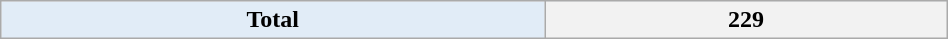<table class="wikitable" width="50%">
<tr align="center" bgcolor="#e1ecf7">
<td><strong>Total</strong></td>
<th>229</th>
</tr>
</table>
